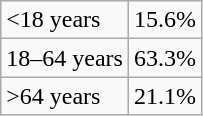<table class="wikitable">
<tr>
<td><18 years</td>
<td>15.6%</td>
</tr>
<tr>
<td>18–64 years</td>
<td>63.3%</td>
</tr>
<tr>
<td>>64 years</td>
<td>21.1%</td>
</tr>
</table>
